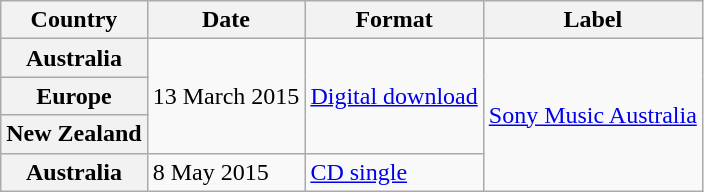<table class="wikitable plainrowheaders">
<tr>
<th scope="col">Country</th>
<th scope="col">Date</th>
<th scope="col">Format</th>
<th scope="col">Label</th>
</tr>
<tr>
<th scope="row">Australia</th>
<td rowspan="3">13 March 2015</td>
<td rowspan="3"><a href='#'>Digital download</a></td>
<td rowspan="4"><a href='#'>Sony Music Australia</a></td>
</tr>
<tr>
<th scope="row">Europe</th>
</tr>
<tr>
<th scope="row">New Zealand</th>
</tr>
<tr>
<th scope="row">Australia</th>
<td>8 May 2015</td>
<td><a href='#'>CD single</a></td>
</tr>
</table>
